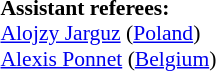<table width=50% style="font-size: 90%">
<tr>
<td><br><strong>Assistant referees:</strong>
<br><a href='#'>Alojzy Jarguz</a> (<a href='#'>Poland</a>)
<br><a href='#'>Alexis Ponnet</a> (<a href='#'>Belgium</a>)</td>
</tr>
</table>
